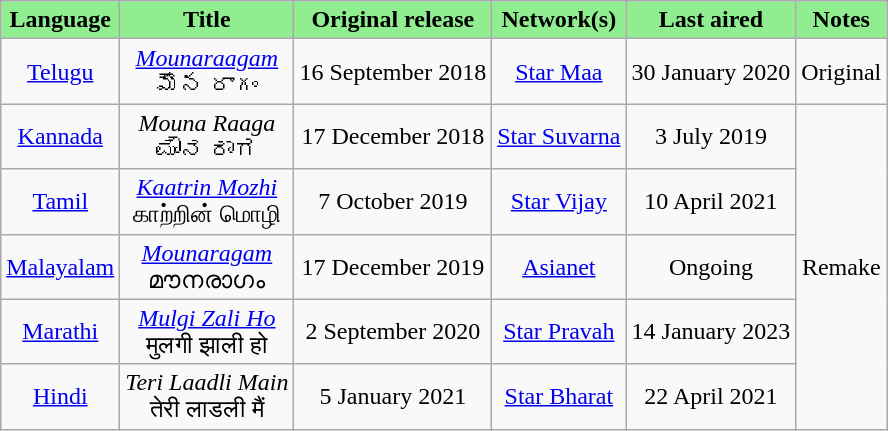<table class="wikitable" style="text-align:center;">
<tr>
<th style="background:LightGreen;">Language</th>
<th style="background:LightGreen;">Title</th>
<th style="background:LightGreen;">Original release</th>
<th style="background:LightGreen;">Network(s)</th>
<th style="background:LightGreen;">Last aired</th>
<th style="background:LightGreen;">Notes</th>
</tr>
<tr>
<td><a href='#'>Telugu</a></td>
<td><em><a href='#'>Mounaraagam</a></em> <br> మౌన రాగం</td>
<td>16 September 2018</td>
<td><a href='#'>Star Maa</a></td>
<td>30 January 2020</td>
<td>Original</td>
</tr>
<tr>
<td><a href='#'>Kannada</a></td>
<td><em>Mouna Raaga</em> <br> ಮೌನ ರಾಗ</td>
<td>17 December 2018</td>
<td><a href='#'>Star Suvarna</a></td>
<td>3 July 2019</td>
<td rowspan="5">Remake</td>
</tr>
<tr>
<td><a href='#'>Tamil</a></td>
<td><em><a href='#'>Kaatrin Mozhi</a></em> <br> காற்றின் மொழி</td>
<td>7 October 2019</td>
<td><a href='#'>Star Vijay</a></td>
<td>10 April 2021</td>
</tr>
<tr>
<td><a href='#'>Malayalam</a></td>
<td><em><a href='#'>Mounaragam</a></em> <br> മൗനരാഗം</td>
<td>17 December 2019</td>
<td><a href='#'>Asianet</a></td>
<td>Ongoing</td>
</tr>
<tr>
<td><a href='#'>Marathi</a></td>
<td><em><a href='#'>Mulgi Zali Ho</a></em> <br> मुलगी झाली हो</td>
<td>2 September 2020</td>
<td><a href='#'>Star Pravah</a></td>
<td>14 January 2023</td>
</tr>
<tr>
<td><a href='#'>Hindi</a></td>
<td><em>Teri Laadli Main</em> <br> तेरी लाडली मैं</td>
<td>5 January 2021</td>
<td><a href='#'>Star Bharat</a></td>
<td>22 April 2021</td>
</tr>
</table>
